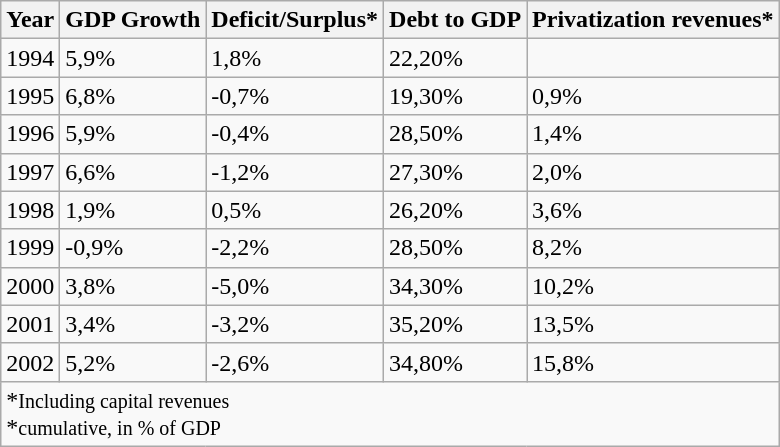<table class="wikitable">
<tr>
<th>Year</th>
<th>GDP Growth</th>
<th>Deficit/Surplus*</th>
<th>Debt to GDP</th>
<th>Privatization revenues*</th>
</tr>
<tr>
<td>1994</td>
<td>5,9%</td>
<td>1,8%</td>
<td>22,20%</td>
<td></td>
</tr>
<tr>
<td>1995</td>
<td>6,8%</td>
<td>-0,7%</td>
<td>19,30%</td>
<td>0,9%</td>
</tr>
<tr>
<td>1996</td>
<td>5,9%</td>
<td>-0,4%</td>
<td>28,50%</td>
<td>1,4%</td>
</tr>
<tr>
<td>1997</td>
<td>6,6%</td>
<td>-1,2%</td>
<td>27,30%</td>
<td>2,0%</td>
</tr>
<tr>
<td>1998</td>
<td>1,9%</td>
<td>0,5%</td>
<td>26,20%</td>
<td>3,6%</td>
</tr>
<tr>
<td>1999</td>
<td>-0,9%</td>
<td>-2,2%</td>
<td>28,50%</td>
<td>8,2%</td>
</tr>
<tr>
<td>2000</td>
<td>3,8%</td>
<td>-5,0%</td>
<td>34,30%</td>
<td>10,2%</td>
</tr>
<tr>
<td>2001</td>
<td>3,4%</td>
<td>-3,2%</td>
<td>35,20%</td>
<td>13,5%</td>
</tr>
<tr>
<td>2002</td>
<td>5,2%</td>
<td>-2,6%</td>
<td>34,80%</td>
<td>15,8%</td>
</tr>
<tr>
<td colspan="5">*<small>Including capital revenues</small> <br>*<small>cumulative, in % of GDP</small></td>
</tr>
</table>
